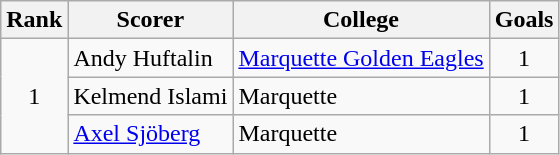<table class="wikitable">
<tr>
<th>Rank</th>
<th>Scorer</th>
<th>College</th>
<th>Goals</th>
</tr>
<tr>
<td style="text-align:center;" rowspan="3">1</td>
<td> Andy Huftalin</td>
<td><a href='#'>Marquette Golden Eagles</a></td>
<td style="text-align:center;">1</td>
</tr>
<tr>
<td> Kelmend Islami</td>
<td>Marquette</td>
<td style="text-align:center;">1</td>
</tr>
<tr>
<td> <a href='#'>Axel Sjöberg</a></td>
<td>Marquette</td>
<td style="text-align:center;">1</td>
</tr>
</table>
